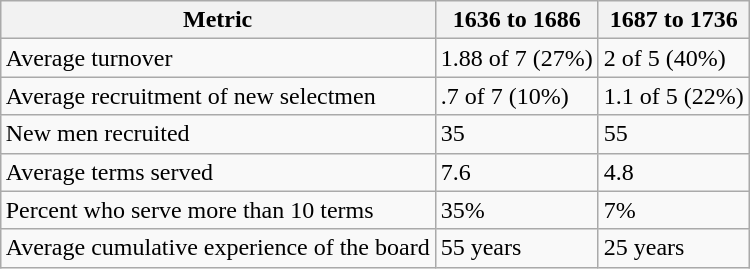<table class="wikitable" style="float: right; margin-left: 1em;">
<tr>
<th>Metric</th>
<th>1636 to 1686</th>
<th>1687 to 1736</th>
</tr>
<tr>
<td>Average turnover</td>
<td>1.88 of 7 (27%)</td>
<td>2 of 5 (40%)</td>
</tr>
<tr>
<td>Average recruitment of new selectmen</td>
<td>.7 of 7 (10%)</td>
<td>1.1 of 5 (22%)</td>
</tr>
<tr>
<td>New men recruited</td>
<td>35</td>
<td>55</td>
</tr>
<tr>
<td>Average terms served</td>
<td>7.6</td>
<td>4.8</td>
</tr>
<tr>
<td>Percent who serve more than 10 terms</td>
<td>35%</td>
<td>7%</td>
</tr>
<tr>
<td>Average cumulative experience of the board</td>
<td>55 years</td>
<td>25 years</td>
</tr>
</table>
